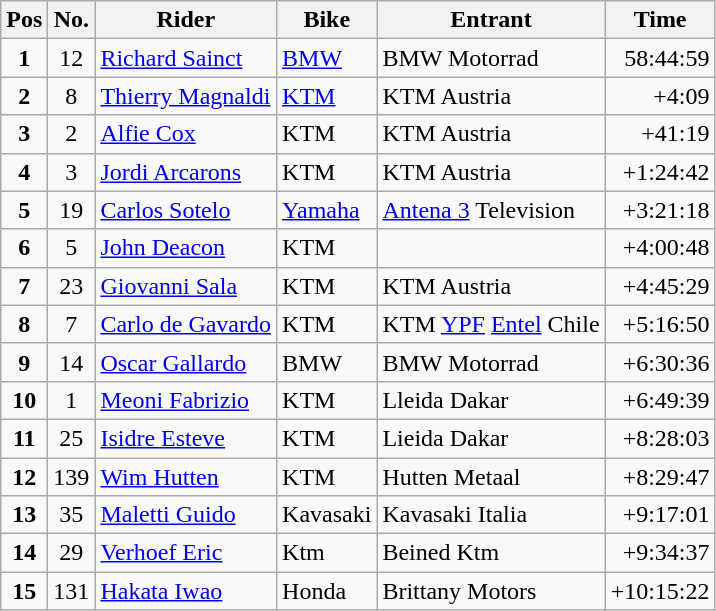<table class="wikitable">
<tr>
<th>Pos</th>
<th>No.</th>
<th>Rider</th>
<th>Bike</th>
<th>Entrant</th>
<th>Time</th>
</tr>
<tr>
<td align=center><strong>1</strong></td>
<td align=center>12</td>
<td> <a href='#'>Richard Sainct</a></td>
<td><a href='#'>BMW</a></td>
<td>BMW Motorrad</td>
<td align=right>58:44:59</td>
</tr>
<tr>
<td align=center><strong>2</strong></td>
<td align=center>8</td>
<td> <a href='#'>Thierry Magnaldi</a></td>
<td><a href='#'>KTM</a></td>
<td>KTM Austria</td>
<td align=right>+4:09</td>
</tr>
<tr>
<td align=center><strong>3</strong></td>
<td align=center>2</td>
<td> <a href='#'>Alfie Cox</a></td>
<td>KTM</td>
<td>KTM Austria</td>
<td align=right>+41:19</td>
</tr>
<tr>
<td align=center><strong>4</strong></td>
<td align=center>3</td>
<td> <a href='#'>Jordi Arcarons</a></td>
<td>KTM</td>
<td>KTM Austria</td>
<td align=right>+1:24:42</td>
</tr>
<tr>
<td align=center><strong>5</strong></td>
<td align=center>19</td>
<td> <a href='#'>Carlos Sotelo</a></td>
<td><a href='#'>Yamaha</a></td>
<td><a href='#'>Antena 3</a> Television</td>
<td align=right>+3:21:18</td>
</tr>
<tr>
<td align=center><strong>6</strong></td>
<td align=center>5</td>
<td> <a href='#'>John Deacon</a></td>
<td>KTM</td>
<td></td>
<td align=right>+4:00:48</td>
</tr>
<tr>
<td align=center><strong>7</strong></td>
<td align=center>23</td>
<td> <a href='#'>Giovanni Sala</a></td>
<td>KTM</td>
<td>KTM Austria</td>
<td align=right>+4:45:29</td>
</tr>
<tr>
<td align=center><strong>8</strong></td>
<td align=center>7</td>
<td> <a href='#'>Carlo de Gavardo</a></td>
<td>KTM</td>
<td>KTM <a href='#'>YPF</a> <a href='#'>Entel</a> Chile</td>
<td align=right>+5:16:50</td>
</tr>
<tr>
<td align=center><strong>9</strong></td>
<td align=center>14</td>
<td> <a href='#'>Oscar Gallardo</a></td>
<td>BMW</td>
<td>BMW Motorrad</td>
<td align=right>+6:30:36</td>
</tr>
<tr>
<td align=center><strong>10</strong></td>
<td align=center>1</td>
<td> <a href='#'>Meoni Fabrizio</a></td>
<td>KTM</td>
<td>Lleida Dakar</td>
<td align=right>+6:49:39</td>
</tr>
<tr>
<td align=center><strong>11</strong></td>
<td align=center>25</td>
<td> <a href='#'>Isidre Esteve</a></td>
<td>KTM</td>
<td>Lieida Dakar</td>
<td align=right>+8:28:03</td>
</tr>
<tr>
<td align=center><strong>12</strong></td>
<td align=center>139</td>
<td> <a href='#'>Wim Hutten</a></td>
<td>KTM</td>
<td>Hutten Metaal</td>
<td align=right>+8:29:47</td>
</tr>
<tr>
<td align=center><strong>13</strong></td>
<td align=center>35</td>
<td> <a href='#'>Maletti Guido</a></td>
<td>Kavasaki</td>
<td>Kavasaki Italia</td>
<td align=right>+9:17:01</td>
</tr>
<tr>
<td align=center><strong>14</strong></td>
<td align=center>29</td>
<td> <a href='#'>Verhoef Eric</a></td>
<td>Ktm</td>
<td>Beined Ktm</td>
<td align=right>+9:34:37</td>
</tr>
<tr>
<td align=center><strong>15</strong></td>
<td align=center>131</td>
<td> <a href='#'>Hakata Iwao</a></td>
<td>Honda</td>
<td>Brittany Motors</td>
<td align=right>+10:15:22</td>
</tr>
</table>
